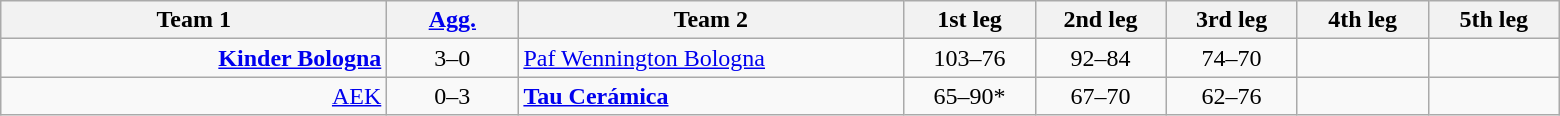<table class=wikitable style="text-align:center">
<tr>
<th width=250>Team 1</th>
<th width=80><a href='#'>Agg.</a></th>
<th width=250>Team 2</th>
<th width=80>1st leg</th>
<th width=80>2nd leg</th>
<th width=80>3rd leg</th>
<th width=80>4th leg</th>
<th width=80>5th leg</th>
</tr>
<tr>
<td style="text-align:right"><strong><a href='#'>Kinder Bologna</a></strong> </td>
<td>3–0</td>
<td style="text-align:left"> <a href='#'>Paf Wennington Bologna</a></td>
<td>103–76</td>
<td>92–84</td>
<td>74–70</td>
<td></td>
<td></td>
</tr>
<tr>
<td style="text-align:right"><a href='#'>AEK</a> </td>
<td>0–3</td>
<td style="text-align:left"> <strong><a href='#'>Tau Cerámica</a></strong></td>
<td>65–90*</td>
<td>67–70</td>
<td>62–76</td>
<td></td>
<td></td>
</tr>
</table>
